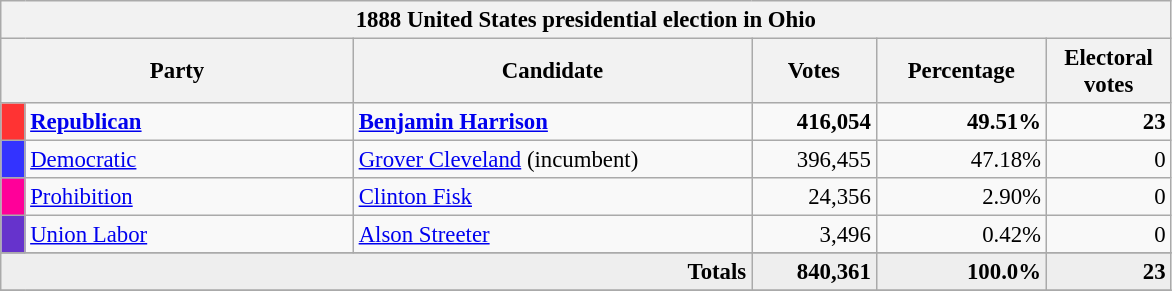<table class="wikitable" style="font-size: 95%;">
<tr>
<th colspan="6">1888 United States presidential election in Ohio</th>
</tr>
<tr>
<th colspan="2" style="width: 15em">Party</th>
<th style="width: 17em">Candidate</th>
<th style="width: 5em">Votes</th>
<th style="width: 7em">Percentage</th>
<th style="width: 5em">Electoral votes</th>
</tr>
<tr>
<th style="background-color:#FF3333; width: 3px"></th>
<td style="width: 130px"><strong><a href='#'>Republican</a></strong></td>
<td><strong><a href='#'>Benjamin Harrison</a></strong></td>
<td align="right"><strong>416,054</strong></td>
<td align="right"><strong>49.51%</strong></td>
<td align="right"><strong>23</strong></td>
</tr>
<tr>
<th style="background-color:#3333FF; width: 3px"></th>
<td style="width: 130px"><a href='#'>Democratic</a></td>
<td><a href='#'>Grover Cleveland</a> (incumbent)</td>
<td align="right">396,455</td>
<td align="right">47.18%</td>
<td align="right">0</td>
</tr>
<tr>
<th style="background-color:#f09; width: 3px"></th>
<td style="width: 130px"><a href='#'>Prohibition</a></td>
<td><a href='#'>Clinton Fisk</a></td>
<td align="right">24,356</td>
<td align="right">2.90%</td>
<td align="right">0</td>
</tr>
<tr>
<th style="background-color:#6633CC; width: 3px"></th>
<td style="width: 130px"><a href='#'>Union Labor</a></td>
<td><a href='#'>Alson Streeter</a></td>
<td align="right">3,496</td>
<td align="right">0.42%</td>
<td align="right">0</td>
</tr>
<tr>
</tr>
<tr bgcolor="#EEEEEE">
<td colspan="3" align="right"><strong>Totals</strong></td>
<td align="right"><strong>840,361</strong></td>
<td align="right"><strong>100.0%</strong></td>
<td align="right"><strong>23</strong></td>
</tr>
<tr>
</tr>
</table>
